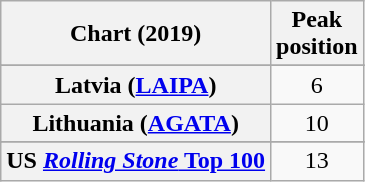<table class="wikitable sortable plainrowheaders" style="text-align:center">
<tr>
<th scope="col">Chart (2019)</th>
<th scope="col">Peak<br>position</th>
</tr>
<tr>
</tr>
<tr>
</tr>
<tr>
</tr>
<tr>
</tr>
<tr>
</tr>
<tr>
</tr>
<tr>
</tr>
<tr>
</tr>
<tr>
</tr>
<tr>
</tr>
<tr>
</tr>
<tr>
</tr>
<tr>
<th scope="row">Latvia (<a href='#'>LAIPA</a>)</th>
<td>6</td>
</tr>
<tr>
<th scope="row">Lithuania (<a href='#'>AGATA</a>)</th>
<td>10</td>
</tr>
<tr>
</tr>
<tr>
</tr>
<tr>
</tr>
<tr>
</tr>
<tr>
</tr>
<tr>
</tr>
<tr>
</tr>
<tr>
</tr>
<tr>
</tr>
<tr>
</tr>
<tr>
</tr>
<tr>
<th scope="row">US <a href='#'><em>Rolling Stone</em> Top 100</a></th>
<td>13</td>
</tr>
</table>
